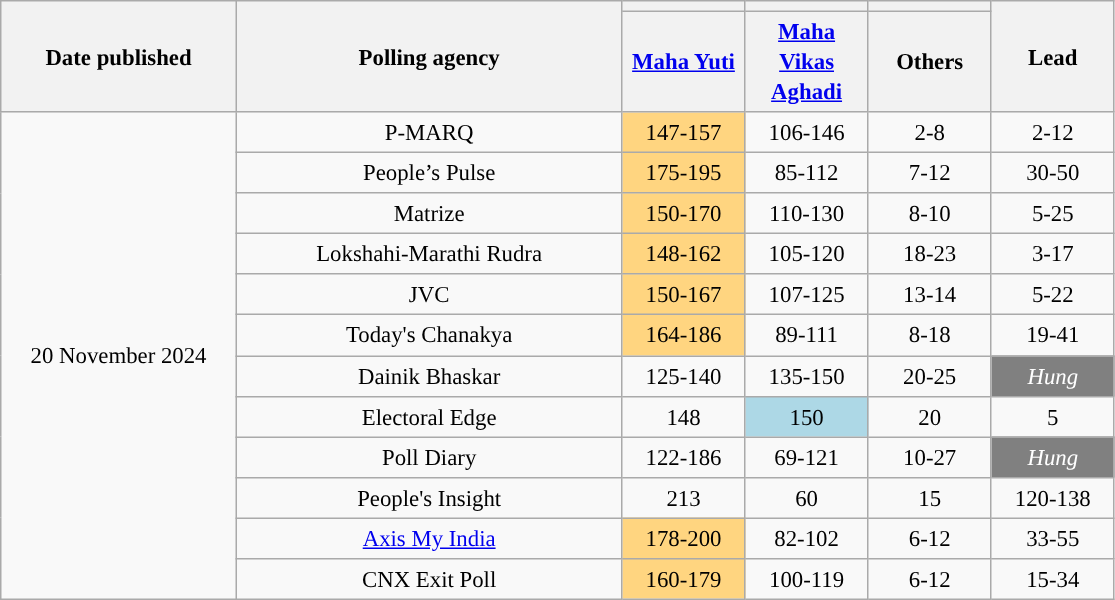<table class="wikitable" style="text-align:center;font-size:95%;line-height:20px">
<tr>
<th rowspan="2" width="150px">Date published</th>
<th rowspan="2" width="250px">Polling agency</th>
<th style="color:inherit;background:"></th>
<th style="color:inherit;background:"></th>
<th style="color:inherit;background:"></th>
<th rowspan="2" width="75px">Lead</th>
</tr>
<tr>
<th style="width:75px;"><a href='#'>Maha Yuti</a></th>
<th style="width:75px;"><a href='#'>Maha Vikas Aghadi</a></th>
<th style="width:75px;">Others</th>
</tr>
<tr>
<td rowspan="13">20 November 2024</td>
<td>P-MARQ</td>
<td style="background:#FFD580;">147-157</td>
<td>106-146</td>
<td>2-8</td>
<td style="background:">2-12</td>
</tr>
<tr>
<td>People’s Pulse</td>
<td style="background:#FFD580;">175-195</td>
<td>85-112</td>
<td>7-12</td>
<td style="background:">30-50</td>
</tr>
<tr>
<td>Matrize</td>
<td style="background:#FFD580;">150-170</td>
<td>110-130</td>
<td>8-10</td>
<td style="background:">5-25</td>
</tr>
<tr>
<td>Lokshahi-Marathi Rudra</td>
<td style="background:#FFD580;">148-162</td>
<td>105-120</td>
<td>18-23</td>
<td style="background:">3-17</td>
</tr>
<tr>
<td>JVC</td>
<td style="background:#FFD580;">150-167</td>
<td>107-125</td>
<td>13-14</td>
<td style="background:">5-22</td>
</tr>
<tr>
<td>Today's Chanakya</td>
<td style="background:#FFD580;">164-186</td>
<td>89-111</td>
<td>8-18</td>
<td style="background:">19-41</td>
</tr>
<tr>
<td>Dainik Bhaskar</td>
<td>125-140</td>
<td>135-150</td>
<td>20-25</td>
<td style="background:gray; color:white;"><em>Hung</em></td>
</tr>
<tr>
<td>Electoral Edge</td>
<td>148</td>
<td style="background:#ADD8E6;">150</td>
<td>20</td>
<td style="background:">5</td>
</tr>
<tr>
<td>Poll Diary</td>
<td>122-186</td>
<td>69-121</td>
<td>10-27</td>
<td style="background:gray; color:white;"><em>Hung</em></td>
</tr>
<tr>
<td>People's Insight</td>
<td>213</td>
<td>60</td>
<td>15</td>
<td>120-138</td>
</tr>
<tr>
<td><a href='#'>Axis My India</a></td>
<td style="background:#FFD580;">178-200</td>
<td>82-102</td>
<td>6-12</td>
<td style="background:">33-55</td>
</tr>
<tr>
<td>CNX Exit Poll </td>
<td style="background:#FFD580;">160-179</td>
<td>100-119</td>
<td>6-12</td>
<td style="background:">15-34</td>
</tr>
</table>
